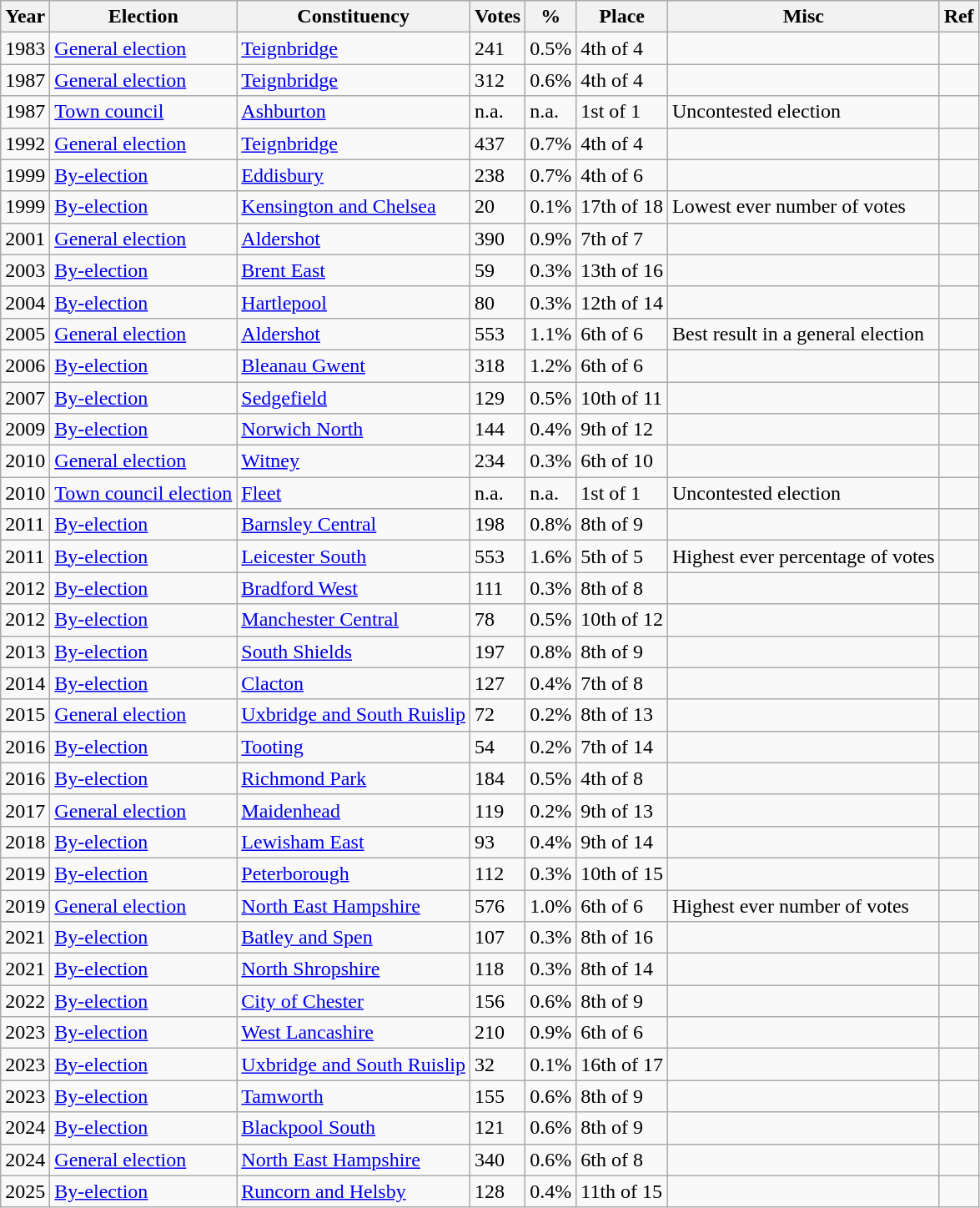<table class="wikitable sortable">
<tr>
<th>Year</th>
<th>Election</th>
<th>Constituency</th>
<th>Votes</th>
<th>%</th>
<th>Place</th>
<th>Misc</th>
<th>Ref</th>
</tr>
<tr>
<td>1983</td>
<td><a href='#'>General election</a></td>
<td><a href='#'>Teignbridge</a></td>
<td>241</td>
<td>0.5%</td>
<td>4th of 4</td>
<td></td>
<td></td>
</tr>
<tr>
<td>1987</td>
<td><a href='#'>General election</a></td>
<td><a href='#'>Teignbridge</a></td>
<td>312</td>
<td>0.6%</td>
<td>4th of 4</td>
<td></td>
<td></td>
</tr>
<tr>
<td>1987</td>
<td><a href='#'>Town council</a></td>
<td><a href='#'>Ashburton</a></td>
<td>n.a.</td>
<td>n.a.</td>
<td>1st of 1</td>
<td>Uncontested election</td>
<td></td>
</tr>
<tr>
<td>1992</td>
<td><a href='#'>General election</a></td>
<td><a href='#'>Teignbridge</a></td>
<td>437</td>
<td>0.7%</td>
<td>4th of 4</td>
<td></td>
<td></td>
</tr>
<tr>
<td>1999</td>
<td><a href='#'>By-election</a></td>
<td><a href='#'>Eddisbury</a></td>
<td>238</td>
<td>0.7%</td>
<td>4th of 6</td>
<td></td>
<td></td>
</tr>
<tr>
<td>1999</td>
<td><a href='#'>By-election</a></td>
<td><a href='#'>Kensington and Chelsea</a></td>
<td>20</td>
<td>0.1%</td>
<td>17th of 18</td>
<td>Lowest ever number of votes</td>
<td></td>
</tr>
<tr>
<td>2001</td>
<td><a href='#'>General election</a></td>
<td><a href='#'>Aldershot</a></td>
<td>390</td>
<td>0.9%</td>
<td>7th of 7</td>
<td></td>
<td></td>
</tr>
<tr>
<td>2003</td>
<td><a href='#'>By-election</a></td>
<td><a href='#'>Brent East</a></td>
<td>59</td>
<td>0.3%</td>
<td>13th of 16</td>
<td></td>
<td></td>
</tr>
<tr>
<td>2004</td>
<td><a href='#'>By-election</a></td>
<td><a href='#'>Hartlepool</a></td>
<td>80</td>
<td>0.3%</td>
<td>12th of 14</td>
<td></td>
<td></td>
</tr>
<tr>
<td>2005</td>
<td><a href='#'>General election</a></td>
<td><a href='#'>Aldershot</a></td>
<td>553</td>
<td>1.1%</td>
<td>6th of 6</td>
<td>Best result in a general election</td>
<td></td>
</tr>
<tr>
<td>2006</td>
<td><a href='#'>By-election</a></td>
<td><a href='#'>Bleanau Gwent</a></td>
<td>318</td>
<td>1.2%</td>
<td>6th of 6</td>
<td></td>
<td></td>
</tr>
<tr>
<td>2007</td>
<td><a href='#'>By-election</a></td>
<td><a href='#'>Sedgefield</a></td>
<td>129</td>
<td>0.5%</td>
<td>10th of 11</td>
<td></td>
<td></td>
</tr>
<tr>
<td>2009</td>
<td><a href='#'>By-election</a></td>
<td><a href='#'>Norwich North</a></td>
<td>144</td>
<td>0.4%</td>
<td>9th of 12</td>
<td></td>
<td></td>
</tr>
<tr>
<td>2010</td>
<td><a href='#'>General election</a></td>
<td><a href='#'>Witney</a></td>
<td>234</td>
<td>0.3%</td>
<td>6th of 10</td>
<td></td>
<td></td>
</tr>
<tr>
<td>2010</td>
<td><a href='#'>Town council election</a></td>
<td><a href='#'>Fleet</a></td>
<td>n.a.</td>
<td>n.a.</td>
<td>1st of 1</td>
<td>Uncontested election</td>
<td></td>
</tr>
<tr>
<td>2011</td>
<td><a href='#'>By-election</a></td>
<td><a href='#'>Barnsley Central</a></td>
<td>198</td>
<td>0.8%</td>
<td>8th of 9</td>
<td></td>
<td></td>
</tr>
<tr>
<td>2011</td>
<td><a href='#'>By-election</a></td>
<td><a href='#'>Leicester South</a></td>
<td>553</td>
<td>1.6%</td>
<td>5th of 5</td>
<td>Highest ever percentage of votes</td>
<td></td>
</tr>
<tr>
<td>2012</td>
<td><a href='#'>By-election</a></td>
<td><a href='#'>Bradford West</a></td>
<td>111</td>
<td>0.3%</td>
<td>8th of 8</td>
<td></td>
<td></td>
</tr>
<tr>
<td>2012</td>
<td><a href='#'>By-election</a></td>
<td><a href='#'>Manchester Central</a></td>
<td>78</td>
<td>0.5%</td>
<td>10th of 12</td>
<td></td>
<td></td>
</tr>
<tr>
<td>2013</td>
<td><a href='#'>By-election</a></td>
<td><a href='#'>South Shields</a></td>
<td>197</td>
<td>0.8%</td>
<td>8th of 9</td>
<td></td>
<td></td>
</tr>
<tr>
<td>2014</td>
<td><a href='#'>By-election</a></td>
<td><a href='#'>Clacton</a></td>
<td>127</td>
<td>0.4%</td>
<td>7th of 8</td>
<td></td>
<td></td>
</tr>
<tr>
<td>2015</td>
<td><a href='#'>General election</a></td>
<td><a href='#'>Uxbridge and South Ruislip</a></td>
<td>72</td>
<td>0.2%</td>
<td>8th of 13</td>
<td></td>
<td></td>
</tr>
<tr>
<td>2016</td>
<td><a href='#'>By-election</a></td>
<td><a href='#'>Tooting</a></td>
<td>54</td>
<td>0.2%</td>
<td>7th of 14</td>
<td></td>
<td></td>
</tr>
<tr>
<td>2016</td>
<td><a href='#'>By-election</a></td>
<td><a href='#'>Richmond Park</a></td>
<td>184</td>
<td>0.5%</td>
<td>4th of 8</td>
<td></td>
<td></td>
</tr>
<tr>
<td>2017</td>
<td><a href='#'>General election</a></td>
<td><a href='#'>Maidenhead</a></td>
<td>119</td>
<td>0.2%</td>
<td>9th of 13</td>
<td></td>
<td></td>
</tr>
<tr>
<td>2018</td>
<td><a href='#'>By-election</a></td>
<td><a href='#'>Lewisham East</a></td>
<td>93</td>
<td>0.4%</td>
<td>9th of 14</td>
<td></td>
<td></td>
</tr>
<tr>
<td>2019</td>
<td><a href='#'>By-election</a></td>
<td><a href='#'>Peterborough</a></td>
<td>112</td>
<td>0.3%</td>
<td>10th of 15</td>
<td></td>
<td></td>
</tr>
<tr>
<td>2019</td>
<td><a href='#'>General election</a></td>
<td><a href='#'>North East Hampshire</a></td>
<td>576</td>
<td>1.0%</td>
<td>6th of 6</td>
<td>Highest ever number of votes</td>
<td></td>
</tr>
<tr>
<td>2021</td>
<td><a href='#'>By-election</a></td>
<td><a href='#'>Batley and Spen</a></td>
<td>107</td>
<td>0.3%</td>
<td>8th of 16</td>
<td></td>
<td></td>
</tr>
<tr>
<td>2021</td>
<td><a href='#'>By-election</a></td>
<td><a href='#'>North Shropshire</a></td>
<td>118</td>
<td>0.3%</td>
<td>8th of 14</td>
<td></td>
<td></td>
</tr>
<tr>
<td>2022</td>
<td><a href='#'>By-election</a></td>
<td><a href='#'>City of Chester</a></td>
<td>156</td>
<td>0.6%</td>
<td>8th of 9</td>
<td></td>
<td></td>
</tr>
<tr>
<td>2023</td>
<td><a href='#'>By-election</a></td>
<td><a href='#'>West Lancashire</a></td>
<td>210</td>
<td>0.9%</td>
<td>6th of 6</td>
<td></td>
<td></td>
</tr>
<tr>
<td>2023</td>
<td><a href='#'>By-election</a></td>
<td><a href='#'>Uxbridge and South Ruislip</a></td>
<td>32</td>
<td>0.1%</td>
<td>16th of 17</td>
<td></td>
<td></td>
</tr>
<tr>
<td>2023</td>
<td><a href='#'>By-election</a></td>
<td><a href='#'>Tamworth</a></td>
<td>155</td>
<td>0.6%</td>
<td>8th of 9</td>
<td></td>
<td></td>
</tr>
<tr>
<td>2024</td>
<td><a href='#'>By-election</a></td>
<td><a href='#'>Blackpool South</a></td>
<td>121</td>
<td>0.6%</td>
<td>8th of 9</td>
<td></td>
<td></td>
</tr>
<tr>
<td>2024</td>
<td><a href='#'>General election</a></td>
<td><a href='#'>North East Hampshire</a></td>
<td>340</td>
<td>0.6%</td>
<td>6th of 8</td>
<td></td>
<td></td>
</tr>
<tr>
<td>2025</td>
<td><a href='#'>By-election</a></td>
<td><a href='#'>Runcorn and Helsby</a></td>
<td>128</td>
<td>0.4%</td>
<td>11th of 15</td>
<td></td>
<td></td>
</tr>
</table>
